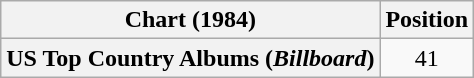<table class="wikitable plainrowheaders" style="text-align:center">
<tr>
<th scope="col">Chart (1984)</th>
<th scope="col">Position</th>
</tr>
<tr>
<th scope="row">US Top Country Albums (<em>Billboard</em>)</th>
<td>41</td>
</tr>
</table>
